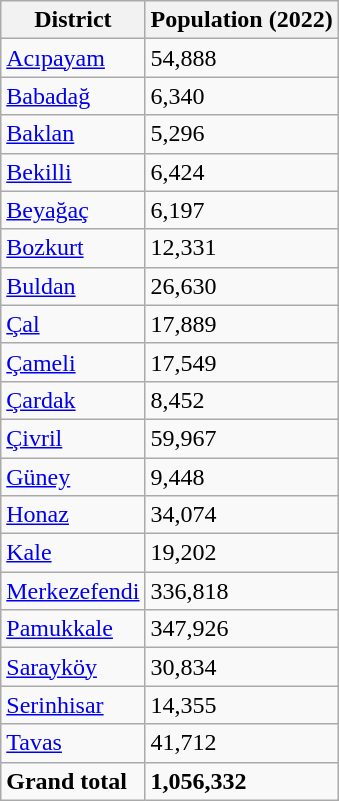<table class="wikitable sortable">
<tr>
<th>District</th>
<th>Population (2022)</th>
</tr>
<tr>
<td><a href='#'>Acıpayam</a></td>
<td>54,888</td>
</tr>
<tr>
<td><a href='#'>Babadağ</a></td>
<td>6,340</td>
</tr>
<tr>
<td><a href='#'>Baklan</a></td>
<td>5,296</td>
</tr>
<tr>
<td><a href='#'>Bekilli</a></td>
<td>6,424</td>
</tr>
<tr>
<td><a href='#'>Beyağaç</a></td>
<td>6,197</td>
</tr>
<tr>
<td><a href='#'>Bozkurt</a></td>
<td>12,331</td>
</tr>
<tr>
<td><a href='#'>Buldan</a></td>
<td>26,630</td>
</tr>
<tr>
<td><a href='#'>Çal</a></td>
<td>17,889</td>
</tr>
<tr>
<td><a href='#'>Çameli</a></td>
<td>17,549</td>
</tr>
<tr>
<td><a href='#'>Çardak</a></td>
<td>8,452</td>
</tr>
<tr>
<td><a href='#'>Çivril</a></td>
<td>59,967</td>
</tr>
<tr>
<td><a href='#'>Güney</a></td>
<td>9,448</td>
</tr>
<tr>
<td><a href='#'>Honaz</a></td>
<td>34,074</td>
</tr>
<tr>
<td><a href='#'>Kale</a></td>
<td>19,202</td>
</tr>
<tr>
<td><a href='#'>Merkezefendi</a></td>
<td>336,818</td>
</tr>
<tr>
<td><a href='#'>Pamukkale</a></td>
<td>347,926</td>
</tr>
<tr>
<td><a href='#'>Sarayköy</a></td>
<td>30,834</td>
</tr>
<tr>
<td><a href='#'>Serinhisar</a></td>
<td>14,355</td>
</tr>
<tr>
<td><a href='#'>Tavas</a></td>
<td>41,712</td>
</tr>
<tr class=sortbottom>
<td><strong>Grand total</strong></td>
<td><strong>1,056,332</strong></td>
</tr>
</table>
